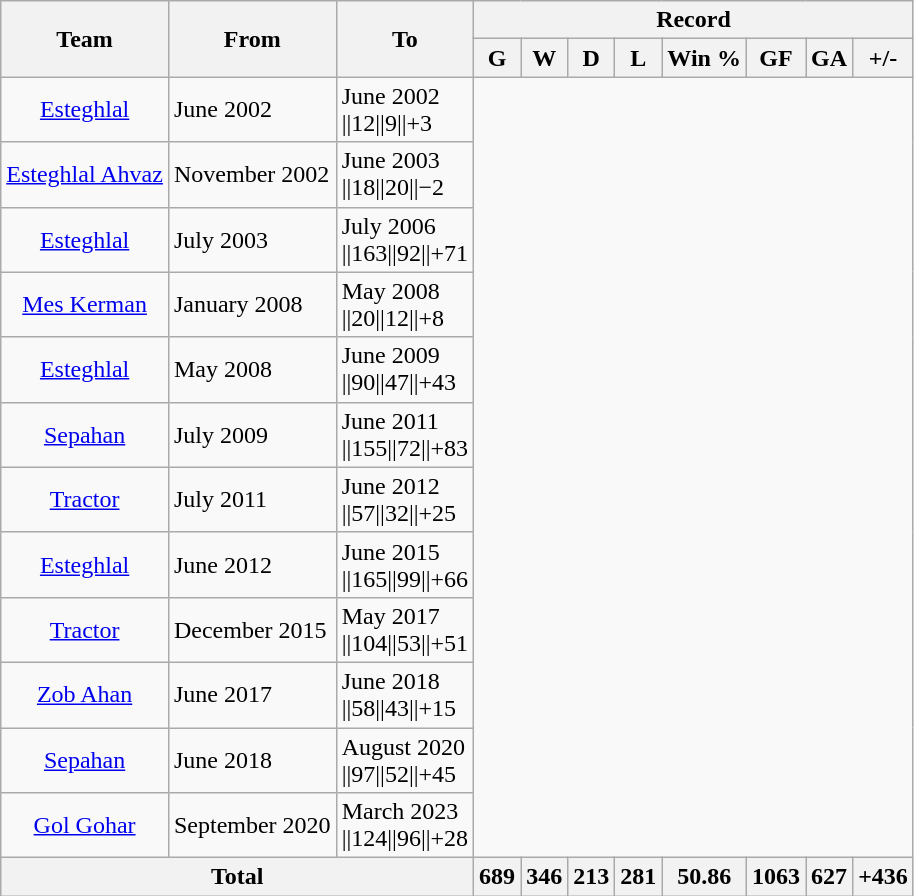<table class="wikitable" style="text-align: center">
<tr>
<th rowspan=2>Team</th>
<th rowspan=2>From</th>
<th rowspan=2>To</th>
<th colspan=8>Record</th>
</tr>
<tr>
<th>G</th>
<th>W</th>
<th>D</th>
<th>L</th>
<th>Win %</th>
<th>GF</th>
<th>GA</th>
<th>+/-</th>
</tr>
<tr>
<td><a href='#'>Esteghlal</a></td>
<td align="left">June 2002</td>
<td align="left">June 2002<br>||12||9||+3</td>
</tr>
<tr>
<td><a href='#'>Esteghlal Ahvaz</a></td>
<td align="left">November 2002</td>
<td align="left">June 2003<br>||18||20||−2</td>
</tr>
<tr>
<td><a href='#'>Esteghlal</a></td>
<td align="left">July 2003</td>
<td align="left">July 2006<br>||163||92||+71</td>
</tr>
<tr>
<td><a href='#'>Mes Kerman</a></td>
<td align="left">January 2008</td>
<td align="left">May 2008<br> ||20||12||+8</td>
</tr>
<tr>
<td><a href='#'>Esteghlal</a></td>
<td align="left">May 2008</td>
<td align="left">June 2009<br>||90||47||+43</td>
</tr>
<tr>
<td><a href='#'>Sepahan</a></td>
<td align="left">July 2009</td>
<td align="left">June 2011<br>||155||72||+83</td>
</tr>
<tr>
<td><a href='#'>Tractor</a></td>
<td align="left">July 2011</td>
<td align="left">June 2012<br> ||57||32||+25</td>
</tr>
<tr>
<td><a href='#'>Esteghlal</a></td>
<td align="left">June 2012</td>
<td align="left">June 2015<br>||165||99||+66</td>
</tr>
<tr>
<td><a href='#'>Tractor</a></td>
<td align="left">December 2015</td>
<td align="left">May 2017<br> ||104||53||+51</td>
</tr>
<tr>
<td><a href='#'>Zob Ahan</a></td>
<td align="left">June 2017</td>
<td align="left">June 2018<br> ||58||43||+15</td>
</tr>
<tr>
<td><a href='#'>Sepahan</a></td>
<td align="left">June 2018</td>
<td align="left">August 2020<br> ||97||52||+45</td>
</tr>
<tr>
<td><a href='#'>Gol Gohar</a></td>
<td align="left">September 2020</td>
<td align="left">March 2023<br> ||124||96||+28</td>
</tr>
<tr>
<th colspan=3>Total</th>
<th>689</th>
<th>346</th>
<th>213</th>
<th>281</th>
<th>50.86</th>
<th>1063</th>
<th>627</th>
<th>+436</th>
</tr>
</table>
